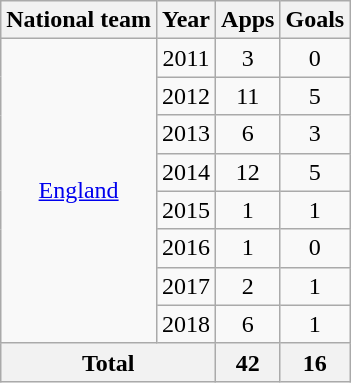<table class="wikitable" style="text-align: center;">
<tr>
<th>National team</th>
<th>Year</th>
<th>Apps</th>
<th>Goals</th>
</tr>
<tr>
<td rowspan="8"><a href='#'>England</a></td>
<td>2011</td>
<td>3</td>
<td>0</td>
</tr>
<tr>
<td>2012</td>
<td>11</td>
<td>5</td>
</tr>
<tr>
<td>2013</td>
<td>6</td>
<td>3</td>
</tr>
<tr>
<td>2014</td>
<td>12</td>
<td>5</td>
</tr>
<tr>
<td>2015</td>
<td>1</td>
<td>1</td>
</tr>
<tr>
<td>2016</td>
<td>1</td>
<td>0</td>
</tr>
<tr>
<td>2017</td>
<td>2</td>
<td>1</td>
</tr>
<tr>
<td>2018</td>
<td>6</td>
<td>1</td>
</tr>
<tr>
<th colspan="2">Total</th>
<th>42</th>
<th>16</th>
</tr>
</table>
